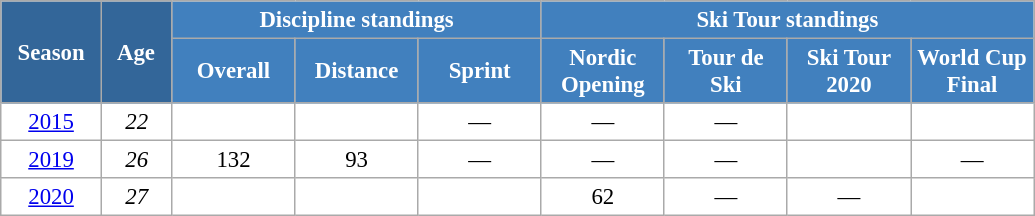<table class="wikitable" style="font-size:95%; text-align:center; border:grey solid 1px; border-collapse:collapse; background:#ffffff;">
<tr>
<th style="background-color:#369; color:white; width:60px;" rowspan="2"> Season </th>
<th style="background-color:#369; color:white; width:40px;" rowspan="2"> Age </th>
<th style="background-color:#4180be; color:white;" colspan="3">Discipline standings</th>
<th style="background-color:#4180be; color:white;" colspan="4">Ski Tour standings</th>
</tr>
<tr>
<th style="background-color:#4180be; color:white; width:75px;">Overall</th>
<th style="background-color:#4180be; color:white; width:75px;">Distance</th>
<th style="background-color:#4180be; color:white; width:75px;">Sprint</th>
<th style="background-color:#4180be; color:white; width:75px;">Nordic<br>Opening</th>
<th style="background-color:#4180be; color:white; width:75px;">Tour de<br>Ski</th>
<th style="background-color:#4180be; color:white; width:75px;">Ski Tour<br>2020</th>
<th style="background-color:#4180be; color:white; width:75px;">World Cup<br>Final</th>
</tr>
<tr>
<td><a href='#'>2015</a></td>
<td><em>22</em></td>
<td></td>
<td></td>
<td>—</td>
<td>—</td>
<td>—</td>
<td></td>
<td></td>
</tr>
<tr>
<td><a href='#'>2019</a></td>
<td><em>26</em></td>
<td>132</td>
<td>93</td>
<td>—</td>
<td>—</td>
<td>—</td>
<td></td>
<td>—</td>
</tr>
<tr>
<td><a href='#'>2020</a></td>
<td><em>27</em></td>
<td></td>
<td></td>
<td></td>
<td>62</td>
<td>—</td>
<td>—</td>
<td></td>
</tr>
</table>
